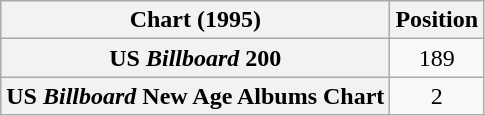<table class="wikitable plainrowheaders" style="text-align:center;">
<tr>
<th>Chart (1995)</th>
<th>Position</th>
</tr>
<tr>
<th scope="row">US <em>Billboard</em> 200</th>
<td>189</td>
</tr>
<tr>
<th scope="row">US <em>Billboard</em> New Age Albums Chart</th>
<td>2</td>
</tr>
</table>
